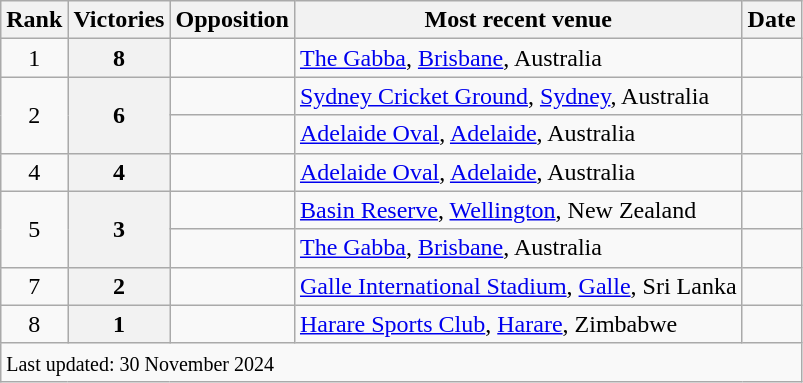<table class="wikitable plainrowheaders sortable">
<tr>
<th scope=col>Rank</th>
<th scope=col>Victories</th>
<th scope=col>Opposition</th>
<th scope=col>Most recent venue</th>
<th scope=col>Date</th>
</tr>
<tr>
<td align=center>1</td>
<th scope=row style=text-align:center;>8</th>
<td></td>
<td><a href='#'>The Gabba</a>, <a href='#'>Brisbane</a>, Australia</td>
<td><a href='#'></a></td>
</tr>
<tr>
<td align=center rowspan=2>2</td>
<th scope=row style=text-align:center; rowspan=2>6</th>
<td></td>
<td><a href='#'>Sydney Cricket Ground</a>, <a href='#'>Sydney</a>, Australia</td>
<td><a href='#'></a></td>
</tr>
<tr>
<td></td>
<td><a href='#'>Adelaide Oval</a>, <a href='#'>Adelaide</a>, Australia</td>
<td><a href='#'></a></td>
</tr>
<tr>
<td align=center>4</td>
<th scope=row style=text-align:center;>4</th>
<td></td>
<td><a href='#'>Adelaide Oval</a>, <a href='#'>Adelaide</a>, Australia</td>
<td><a href='#'></a></td>
</tr>
<tr>
<td align=center rowspan=2>5</td>
<th scope=row style=text-align:center; rowspan=2>3</th>
<td></td>
<td><a href='#'>Basin Reserve</a>, <a href='#'>Wellington</a>, New Zealand</td>
<td><a href='#'></a></td>
</tr>
<tr>
<td></td>
<td><a href='#'>The Gabba</a>, <a href='#'>Brisbane</a>, Australia</td>
<td><a href='#'></a></td>
</tr>
<tr>
<td align=center>7</td>
<th scope=row style=text-align:center>2</th>
<td></td>
<td><a href='#'>Galle International Stadium</a>, <a href='#'>Galle</a>, Sri Lanka</td>
<td><a href='#'></a></td>
</tr>
<tr>
<td align=center>8</td>
<th scope=row style=text-align:center>1</th>
<td></td>
<td><a href='#'>Harare Sports Club</a>, <a href='#'>Harare</a>, Zimbabwe</td>
<td><a href='#'></a></td>
</tr>
<tr class=sortbottom>
<td colspan=5><small>Last updated: 30 November 2024</small></td>
</tr>
</table>
